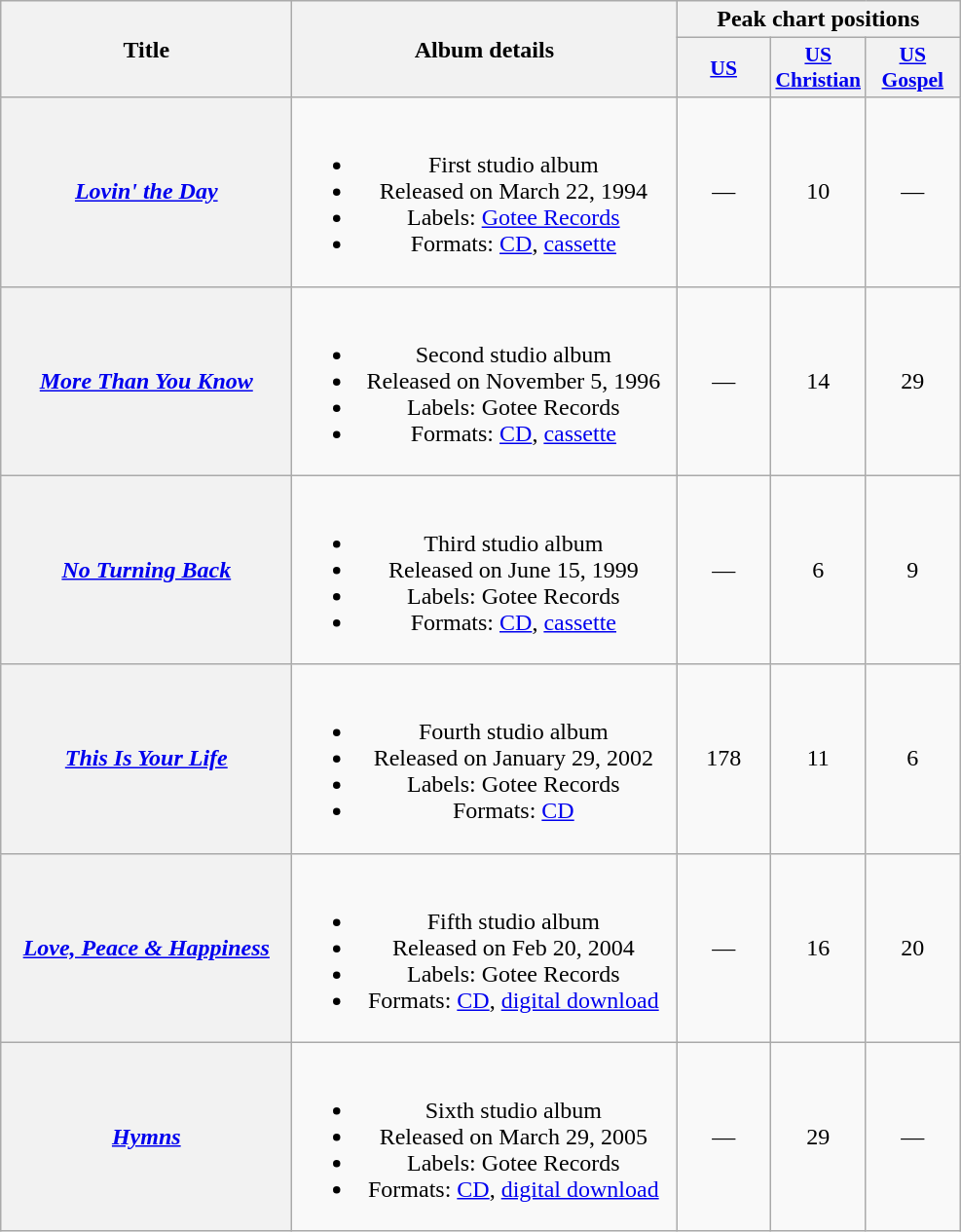<table class="wikitable plainrowheaders" style="text-align:center;">
<tr>
<th scope="col" rowspan="2" style="width:12em;">Title</th>
<th scope="col" rowspan="2" style="width:16em;">Album details</th>
<th scope="col" colspan="4">Peak chart positions</th>
</tr>
<tr>
<th scope="col" style="width:4em;font-size:90%;"><a href='#'>US</a><br></th>
<th scope="col" style="width:4em;font-size:90%;"><a href='#'>US<br>Christian</a><br></th>
<th scope="col" style="width:4em;font-size:90%;"><a href='#'>US<br>Gospel</a><br></th>
</tr>
<tr>
<th scope="row"><em><a href='#'>Lovin' the Day</a></em></th>
<td><br><ul><li>First studio album</li><li>Released on March 22, 1994</li><li>Labels: <a href='#'>Gotee Records</a></li><li>Formats: <a href='#'>CD</a>, <a href='#'>cassette</a></li></ul></td>
<td>—</td>
<td>10</td>
<td>—</td>
</tr>
<tr>
<th scope="row"><em><a href='#'>More Than You Know</a></em></th>
<td><br><ul><li>Second studio album</li><li>Released on November 5, 1996</li><li>Labels: Gotee Records</li><li>Formats: <a href='#'>CD</a>, <a href='#'>cassette</a></li></ul></td>
<td>—</td>
<td>14</td>
<td>29</td>
</tr>
<tr>
<th scope="row"><em><a href='#'>No Turning Back</a></em></th>
<td><br><ul><li>Third studio album</li><li>Released on June 15, 1999</li><li>Labels: Gotee Records</li><li>Formats: <a href='#'>CD</a>, <a href='#'>cassette</a></li></ul></td>
<td>—</td>
<td>6</td>
<td>9</td>
</tr>
<tr>
<th scope="row"><em><a href='#'>This Is Your Life</a></em></th>
<td><br><ul><li>Fourth studio album</li><li>Released on January 29, 2002</li><li>Labels: Gotee Records</li><li>Formats: <a href='#'>CD</a></li></ul></td>
<td>178</td>
<td>11</td>
<td>6</td>
</tr>
<tr>
<th scope="row"><em><a href='#'>Love, Peace & Happiness</a></em></th>
<td><br><ul><li>Fifth studio album</li><li>Released on Feb 20, 2004</li><li>Labels: Gotee Records</li><li>Formats: <a href='#'>CD</a>, <a href='#'>digital download</a></li></ul></td>
<td>—</td>
<td>16</td>
<td>20</td>
</tr>
<tr>
<th scope="row"><em><a href='#'>Hymns</a></em></th>
<td><br><ul><li>Sixth studio album</li><li>Released on March 29, 2005</li><li>Labels: Gotee Records</li><li>Formats: <a href='#'>CD</a>, <a href='#'>digital download</a></li></ul></td>
<td>—</td>
<td>29</td>
<td>—</td>
</tr>
</table>
